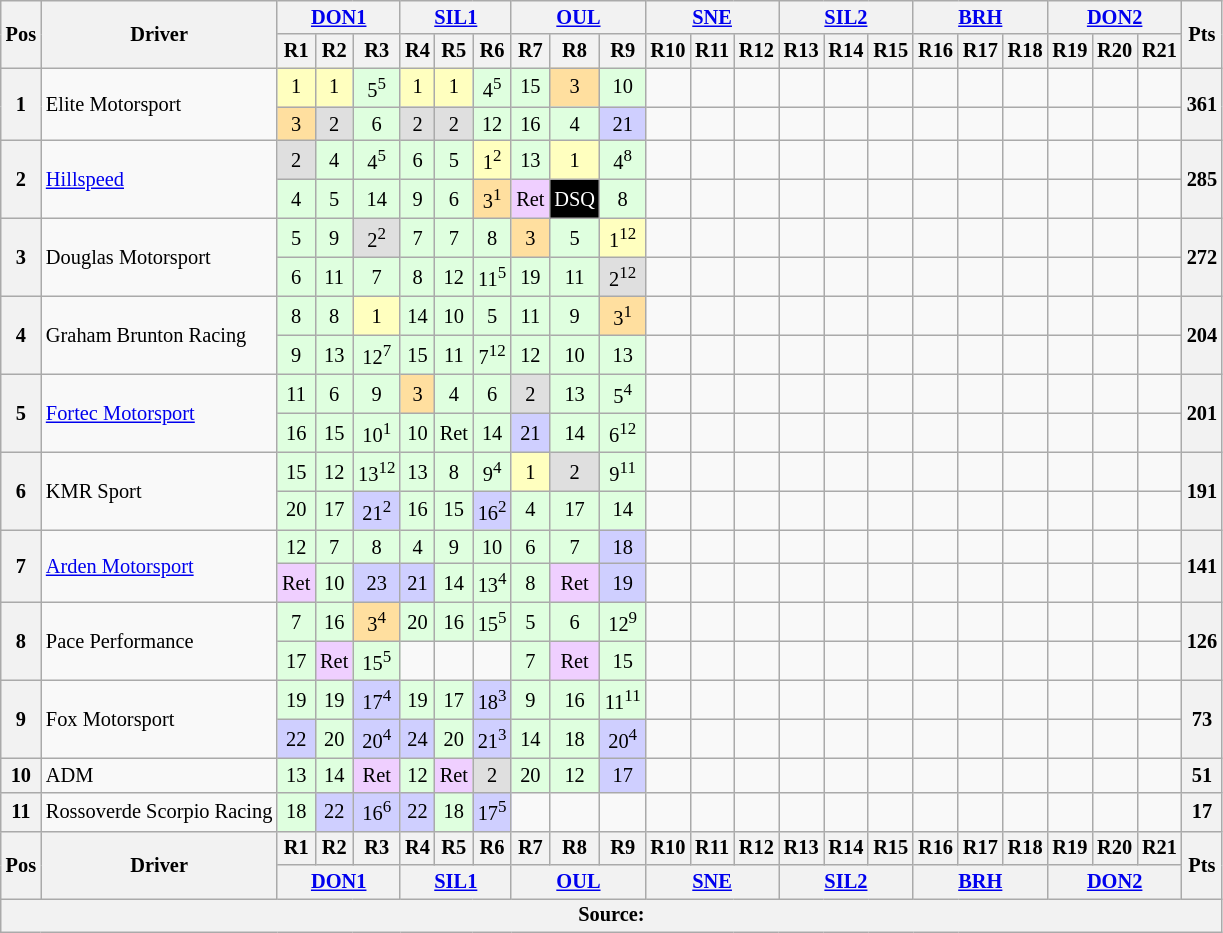<table class="wikitable" style="font-size: 85%; text-align: center">
<tr>
<th rowspan="2" valign="middle">Pos</th>
<th rowspan="2" valign="middle">Driver</th>
<th colspan="3"><a href='#'>DON1</a></th>
<th colspan="3"><a href='#'>SIL1</a></th>
<th colspan="3"><a href='#'>OUL</a></th>
<th colspan="3"><a href='#'>SNE</a></th>
<th colspan="3"><a href='#'>SIL2</a></th>
<th colspan="3"><a href='#'>BRH</a></th>
<th colspan="3"><a href='#'>DON2</a></th>
<th rowspan="2" valign="middle">Pts</th>
</tr>
<tr>
<th>R1</th>
<th>R2</th>
<th>R3</th>
<th>R4</th>
<th>R5</th>
<th>R6</th>
<th>R7</th>
<th>R8</th>
<th>R9</th>
<th>R10</th>
<th>R11</th>
<th>R12</th>
<th>R13</th>
<th>R14</th>
<th>R15</th>
<th>R16</th>
<th>R17</th>
<th>R18</th>
<th>R19</th>
<th>R20</th>
<th>R21</th>
</tr>
<tr>
<th rowspan="2">1</th>
<td rowspan="2"  align="left"> Elite Motorsport</td>
<td bgcolor="#ffffbf">1</td>
<td bgcolor="#ffffbf">1</td>
<td bgcolor="#dfffdf">5<sup>5</sup></td>
<td bgcolor="#ffffbf">1</td>
<td bgcolor="#ffffbf">1</td>
<td bgcolor="#dfffdf">4<sup>5</sup></td>
<td bgcolor="#dfffdf">15</td>
<td bgcolor="#ffdf9f">3</td>
<td bgcolor="#dfffdf">10</td>
<td></td>
<td></td>
<td></td>
<td></td>
<td></td>
<td></td>
<td></td>
<td></td>
<td></td>
<td></td>
<td></td>
<td></td>
<th rowspan="2">361</th>
</tr>
<tr>
<td bgcolor="#ffdf9f">3</td>
<td bgcolor="#dfdfdf">2</td>
<td bgcolor="#dfffdf">6</td>
<td bgcolor="#dfdfdf">2</td>
<td bgcolor="#dfdfdf">2</td>
<td bgcolor="#dfffdf">12</td>
<td bgcolor="#dfffdf">16</td>
<td bgcolor="#dfffdf">4</td>
<td bgcolor="#cfcfff">21</td>
<td></td>
<td></td>
<td></td>
<td></td>
<td></td>
<td></td>
<td></td>
<td></td>
<td></td>
<td></td>
<td></td>
<td></td>
</tr>
<tr>
<th rowspan="2">2</th>
<td rowspan="2"  align="left"> <a href='#'>Hillspeed</a></td>
<td bgcolor="#dfdfdf">2</td>
<td bgcolor="#dfffdf">4</td>
<td bgcolor="#dfffdf">4<sup>5</sup></td>
<td bgcolor="#dfffdf">6</td>
<td bgcolor="#dfffdf">5</td>
<td bgcolor="#ffffbf">1<sup>2</sup></td>
<td bgcolor="#dfffdf">13</td>
<td bgcolor="#ffffbf">1</td>
<td bgcolor="#dfffdf">4<sup>8</sup></td>
<td></td>
<td></td>
<td></td>
<td></td>
<td></td>
<td></td>
<td></td>
<td></td>
<td></td>
<td></td>
<td></td>
<td></td>
<th rowspan="2">285</th>
</tr>
<tr>
<td bgcolor="#dfffdf">4</td>
<td bgcolor="#dfffdf">5</td>
<td bgcolor="#dfffdf">14</td>
<td bgcolor="#dfffdf">9</td>
<td bgcolor="#dfffdf">6</td>
<td bgcolor="#ffdf9f">3<sup>1</sup></td>
<td bgcolor="#efcfff">Ret</td>
<td style="background-color:#000000;color:white">DSQ</td>
<td bgcolor="#dfffdf">8</td>
<td></td>
<td></td>
<td></td>
<td></td>
<td></td>
<td></td>
<td></td>
<td></td>
<td></td>
<td></td>
<td></td>
<td></td>
</tr>
<tr>
<th rowspan="2">3</th>
<td rowspan="2" align="left"> Douglas Motorsport</td>
<td bgcolor="#dfffdf">5</td>
<td bgcolor="#dfffdf">9</td>
<td bgcolor="#dfdfdf">2<sup>2</sup></td>
<td bgcolor="#dfffdf">7</td>
<td bgcolor="#dfffdf">7</td>
<td bgcolor="#dfffdf">8</td>
<td bgcolor="#ffdf9f">3</td>
<td bgcolor="#dfffdf">5</td>
<td bgcolor="#ffffbf">1<sup>12</sup></td>
<td></td>
<td></td>
<td></td>
<td></td>
<td></td>
<td></td>
<td></td>
<td></td>
<td></td>
<td></td>
<td></td>
<td></td>
<th rowspan="2">272</th>
</tr>
<tr>
<td bgcolor="#dfffdf">6</td>
<td bgcolor="#dfffdf">11</td>
<td bgcolor="#dfffdf">7</td>
<td bgcolor="#dfffdf">8</td>
<td bgcolor="#dfffdf">12</td>
<td bgcolor="#dfffdf">11<sup>5</sup></td>
<td bgcolor="#dfffdf">19</td>
<td bgcolor="#dfffdf">11</td>
<td bgcolor="#dfdfdf">2<sup>12</sup></td>
<td></td>
<td></td>
<td></td>
<td></td>
<td></td>
<td></td>
<td></td>
<td></td>
<td></td>
<td></td>
<td></td>
<td></td>
</tr>
<tr>
<th rowspan="2">4</th>
<td rowspan="2" align="left"> Graham Brunton Racing</td>
<td bgcolor="#dfffdf">8</td>
<td bgcolor="#dfffdf">8</td>
<td bgcolor="#ffffbf">1</td>
<td bgcolor="#dfffdf">14</td>
<td bgcolor="#dfffdf">10</td>
<td bgcolor="#dfffdf">5</td>
<td bgcolor="#dfffdf">11</td>
<td bgcolor="#dfffdf">9</td>
<td bgcolor="#ffdf9f">3<sup>1</sup></td>
<td></td>
<td></td>
<td></td>
<td></td>
<td></td>
<td></td>
<td></td>
<td></td>
<td></td>
<td></td>
<td></td>
<td></td>
<th rowspan="2">204</th>
</tr>
<tr>
<td bgcolor="#dfffdf">9</td>
<td bgcolor="#dfffdf">13</td>
<td bgcolor="#dfffdf">12<sup>7</sup></td>
<td bgcolor="#dfffdf">15</td>
<td bgcolor="#dfffdf">11</td>
<td bgcolor="#dfffdf">7<sup>12</sup></td>
<td bgcolor="#dfffdf">12</td>
<td bgcolor="#dfffdf">10</td>
<td bgcolor="#dfffdf">13</td>
<td></td>
<td></td>
<td></td>
<td></td>
<td></td>
<td></td>
<td></td>
<td></td>
<td></td>
<td></td>
<td></td>
<td></td>
</tr>
<tr>
<th rowspan="2">5</th>
<td rowspan="2" align="left"> <a href='#'>Fortec Motorsport</a></td>
<td bgcolor="#dfffdf">11</td>
<td bgcolor="#dfffdf">6</td>
<td bgcolor="#dfffdf">9</td>
<td bgcolor="#ffdf9f">3</td>
<td bgcolor="#dfffdf">4</td>
<td bgcolor="#dfffdf">6</td>
<td bgcolor="#dfdfdf">2</td>
<td bgcolor="#dfffdf">13</td>
<td bgcolor="#dfffdf">5<sup>4</sup></td>
<td></td>
<td></td>
<td></td>
<td></td>
<td></td>
<td></td>
<td></td>
<td></td>
<td></td>
<td></td>
<td></td>
<td></td>
<th rowspan="2">201</th>
</tr>
<tr>
<td bgcolor="#dfffdf">16</td>
<td bgcolor="#dfffdf">15</td>
<td bgcolor="#dfffdf">10<sup>1</sup></td>
<td bgcolor="#dfffdf">10</td>
<td bgcolor="#dfffdf">Ret</td>
<td bgcolor="#dfffdf">14</td>
<td bgcolor="#cfcfff">21</td>
<td bgcolor="#dfffdf">14</td>
<td bgcolor="#dfffdf">6<sup>12</sup></td>
<td></td>
<td></td>
<td></td>
<td></td>
<td></td>
<td></td>
<td></td>
<td></td>
<td></td>
<td></td>
<td></td>
<td></td>
</tr>
<tr>
<th rowspan="2">6</th>
<td rowspan="2" align="left"> KMR Sport</td>
<td bgcolor="#dfffdf">15</td>
<td bgcolor="#dfffdf">12</td>
<td bgcolor="#dfffdf">13<sup>12</sup></td>
<td bgcolor="#dfffdf">13</td>
<td bgcolor="#dfffdf">8</td>
<td bgcolor="#dfffdf">9<sup>4</sup></td>
<td bgcolor="#ffffbf">1</td>
<td bgcolor="#dfdfdf">2</td>
<td bgcolor="#dfffdf">9<sup>11</sup></td>
<td></td>
<td></td>
<td></td>
<td></td>
<td></td>
<td></td>
<td></td>
<td></td>
<td></td>
<td></td>
<td></td>
<td></td>
<th rowspan="2">191</th>
</tr>
<tr>
<td bgcolor="#dfffdf">20</td>
<td bgcolor="#dfffdf">17</td>
<td bgcolor="#cfcfff">21<sup>2</sup></td>
<td bgcolor="#dfffdf">16</td>
<td bgcolor="#dfffdf">15</td>
<td bgcolor="#cfcfff">16<sup>2</sup></td>
<td bgcolor="#dfffdf">4</td>
<td bgcolor="#dfffdf">17</td>
<td bgcolor="#dfffdf">14</td>
<td></td>
<td></td>
<td></td>
<td></td>
<td></td>
<td></td>
<td></td>
<td></td>
<td></td>
<td></td>
<td></td>
<td></td>
</tr>
<tr>
<th rowspan="2">7</th>
<td rowspan="2" align="left"> <a href='#'>Arden Motorsport</a></td>
<td bgcolor="#dfffdf">12</td>
<td bgcolor="#dfffdf">7</td>
<td bgcolor="#dfffdf">8</td>
<td bgcolor="#dfffdf">4</td>
<td bgcolor="#dfffdf">9</td>
<td bgcolor="#dfffdf">10</td>
<td bgcolor="#dfffdf">6</td>
<td bgcolor="#dfffdf">7</td>
<td bgcolor="#cfcfff">18</td>
<td></td>
<td></td>
<td></td>
<td></td>
<td></td>
<td></td>
<td></td>
<td></td>
<td></td>
<td></td>
<td></td>
<td></td>
<th rowspan="2">141</th>
</tr>
<tr>
<td bgcolor="#efcfff">Ret</td>
<td bgcolor="#dfffdf">10</td>
<td bgcolor="#cfcfff">23</td>
<td bgcolor="#cfcfff">21</td>
<td bgcolor="#dfffdf">14</td>
<td bgcolor="#dfffdf">13<sup>4</sup></td>
<td bgcolor="#dfffdf">8</td>
<td bgcolor="#efcfff">Ret</td>
<td bgcolor="#cfcfff">19</td>
<td></td>
<td></td>
<td></td>
<td></td>
<td></td>
<td></td>
<td></td>
<td></td>
<td></td>
<td></td>
<td></td>
<td></td>
</tr>
<tr>
<th rowspan="2">8</th>
<td rowspan="2" align="left"> Pace Performance</td>
<td bgcolor="#dfffdf">7</td>
<td bgcolor="#dfffdf">16</td>
<td bgcolor="#ffdf9f">3<sup>4</sup></td>
<td bgcolor="#dfffdf">20</td>
<td bgcolor="#dfffdf">16</td>
<td bgcolor="#dfffdf">15<sup>5</sup></td>
<td bgcolor="#dfffdf">5</td>
<td bgcolor="#dfffdf">6</td>
<td bgcolor="#dfffdf">12<sup>9</sup></td>
<td></td>
<td></td>
<td></td>
<td></td>
<td></td>
<td></td>
<td></td>
<td></td>
<td></td>
<td></td>
<td></td>
<td></td>
<th rowspan="2">126</th>
</tr>
<tr>
<td bgcolor="#dfffdf">17</td>
<td bgcolor="#efcfff">Ret</td>
<td bgcolor="#dfffdf">15<sup>5</sup></td>
<td></td>
<td></td>
<td></td>
<td bgcolor="#dfffdf">7</td>
<td bgcolor="#efcfff">Ret</td>
<td bgcolor="#dfffdf">15</td>
<td></td>
<td></td>
<td></td>
<td></td>
<td></td>
<td></td>
<td></td>
<td></td>
<td></td>
<td></td>
<td></td>
<td></td>
</tr>
<tr>
<th rowspan="2">9</th>
<td rowspan="2" align="left"> Fox Motorsport</td>
<td bgcolor="#dfffdf">19</td>
<td bgcolor="#dfffdf">19</td>
<td bgcolor="#cfcfff">17<sup>4</sup></td>
<td bgcolor="#dfffdf">19</td>
<td bgcolor="#dfffdf">17</td>
<td bgcolor="#cfcfff">18<sup>3</sup></td>
<td bgcolor="#dfffdf">9</td>
<td bgcolor="#dfffdf">16</td>
<td bgcolor="#dfffdf">11<sup>11</sup></td>
<td></td>
<td></td>
<td></td>
<td></td>
<td></td>
<td></td>
<td></td>
<td></td>
<td></td>
<td></td>
<td></td>
<td></td>
<th rowspan="2">73</th>
</tr>
<tr>
<td bgcolor="#cfcfff">22</td>
<td bgcolor="#dfffdf">20</td>
<td bgcolor="#cfcfff">20<sup>4</sup></td>
<td bgcolor="#cfcfff">24</td>
<td bgcolor="#dfffdf">20</td>
<td bgcolor="#cfcfff">21<sup>3</sup></td>
<td bgcolor="#dfffdf">14</td>
<td bgcolor="#dfffdf">18</td>
<td bgcolor="#cfcfff">20<sup>4</sup></td>
<td></td>
<td></td>
<td></td>
<td></td>
<td></td>
<td></td>
<td></td>
<td></td>
<td></td>
<td></td>
<td></td>
<td></td>
</tr>
<tr>
<th>10</th>
<td align="left"> ADM</td>
<td bgcolor="#dfffdf">13</td>
<td bgcolor="#dfffdf">14</td>
<td bgcolor="#efcfff">Ret</td>
<td bgcolor="#dfffdf">12</td>
<td bgcolor="#efcfff">Ret</td>
<td bgcolor="#dfdfdf">2</td>
<td bgcolor="#dfffdf">20</td>
<td bgcolor="#dfffdf">12</td>
<td bgcolor="#cfcfff">17</td>
<td></td>
<td></td>
<td></td>
<td></td>
<td></td>
<td></td>
<td></td>
<td></td>
<td></td>
<td></td>
<td></td>
<td></td>
<th>51</th>
</tr>
<tr>
<th>11</th>
<td align="left"> Rossoverde Scorpio Racing</td>
<td bgcolor="#dfffdf">18</td>
<td bgcolor="#cfcfff">22</td>
<td bgcolor="#cfcfff">16<sup>6</sup></td>
<td bgcolor="#cfcfff">22</td>
<td bgcolor="#dfffdf">18</td>
<td bgcolor="#cfcfff">17<sup>5</sup></td>
<td></td>
<td></td>
<td></td>
<td></td>
<td></td>
<td></td>
<td></td>
<td></td>
<td></td>
<td></td>
<td></td>
<td></td>
<td></td>
<td></td>
<td></td>
<th>17</th>
</tr>
<tr>
<th rowspan="2">Pos</th>
<th rowspan="2">Driver</th>
<th>R1</th>
<th>R2</th>
<th>R3</th>
<th>R4</th>
<th>R5</th>
<th>R6</th>
<th>R7</th>
<th>R8</th>
<th>R9</th>
<th>R10</th>
<th>R11</th>
<th>R12</th>
<th>R13</th>
<th>R14</th>
<th>R15</th>
<th>R16</th>
<th>R17</th>
<th>R18</th>
<th>R19</th>
<th>R20</th>
<th>R21</th>
<th rowspan="2">Pts</th>
</tr>
<tr>
<th colspan="3"><a href='#'>DON1</a></th>
<th colspan="3"><a href='#'>SIL1</a></th>
<th colspan="3"><a href='#'>OUL</a></th>
<th colspan="3"><a href='#'>SNE</a></th>
<th colspan="3"><a href='#'>SIL2</a></th>
<th colspan="3"><a href='#'>BRH</a></th>
<th colspan="3"><a href='#'>DON2</a></th>
</tr>
<tr>
<th colspan="24">Source:</th>
</tr>
</table>
